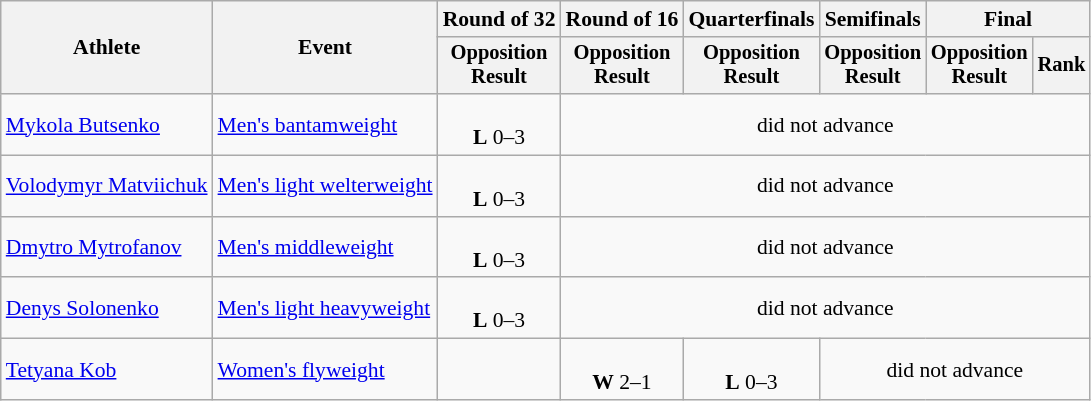<table class="wikitable" style="font-size:90%">
<tr>
<th rowspan=2>Athlete</th>
<th rowspan=2>Event</th>
<th>Round of 32</th>
<th>Round of 16</th>
<th>Quarterfinals</th>
<th>Semifinals</th>
<th colspan=2>Final</th>
</tr>
<tr style="font-size:95%">
<th>Opposition<br>Result</th>
<th>Opposition<br>Result</th>
<th>Opposition<br>Result</th>
<th>Opposition<br>Result</th>
<th>Opposition<br>Result</th>
<th>Rank</th>
</tr>
<tr align=center>
<td align=left><a href='#'>Mykola Butsenko</a></td>
<td align=left><a href='#'>Men's bantamweight</a></td>
<td><br><strong>L</strong> 0–3</td>
<td colspan=5>did not advance</td>
</tr>
<tr align=center>
<td align=left><a href='#'>Volodymyr Matviichuk</a></td>
<td align=left><a href='#'>Men's light welterweight</a></td>
<td><br><strong>L</strong> 0–3</td>
<td colspan=5>did not advance</td>
</tr>
<tr align=center>
<td align=left><a href='#'>Dmytro Mytrofanov</a></td>
<td align=left><a href='#'>Men's middleweight</a></td>
<td><br><strong>L</strong> 0–3</td>
<td colspan=5>did not advance</td>
</tr>
<tr align=center>
<td align=left><a href='#'>Denys Solonenko</a></td>
<td align=left><a href='#'>Men's light heavyweight</a></td>
<td><br><strong>L</strong> 0–3</td>
<td colspan=5>did not advance</td>
</tr>
<tr align=center>
<td align=left><a href='#'>Tetyana Kob</a></td>
<td align=left><a href='#'>Women's flyweight</a></td>
<td></td>
<td><br><strong>W</strong> 2–1</td>
<td><br> <strong>L</strong> 0–3</td>
<td colspan=3>did not advance</td>
</tr>
</table>
